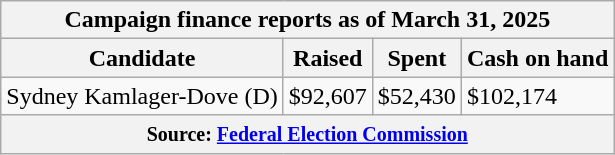<table class="wikitable sortable">
<tr>
<th colspan=4>Campaign finance reports as of March 31, 2025</th>
</tr>
<tr style="text-align:center;">
<th>Candidate</th>
<th>Raised</th>
<th>Spent</th>
<th>Cash on hand</th>
</tr>
<tr>
<td>Sydney Kamlager-Dove (D)</td>
<td>$92,607</td>
<td>$52,430</td>
<td>$102,174</td>
</tr>
<tr>
<th colspan="4"><small>Source: <a href='#'>Federal Election Commission</a></small></th>
</tr>
</table>
